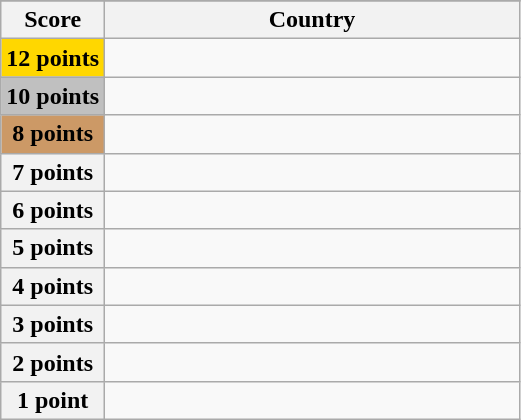<table class="wikitable">
<tr>
</tr>
<tr>
<th scope="col" width="20%">Score</th>
<th scope="col">Country</th>
</tr>
<tr>
<th scope="row" style="background:gold">12 points</th>
<td></td>
</tr>
<tr>
<th scope="row" style="background:silver">10 points</th>
<td></td>
</tr>
<tr>
<th scope="row" style="background:#CC9966">8 points</th>
<td></td>
</tr>
<tr>
<th scope="row">7 points</th>
<td></td>
</tr>
<tr>
<th scope="row">6 points</th>
<td></td>
</tr>
<tr>
<th scope="row">5 points</th>
<td></td>
</tr>
<tr>
<th scope="row">4 points</th>
<td></td>
</tr>
<tr>
<th scope="row">3 points</th>
<td></td>
</tr>
<tr>
<th scope="row">2 points</th>
<td></td>
</tr>
<tr>
<th scope="row">1 point</th>
<td></td>
</tr>
</table>
